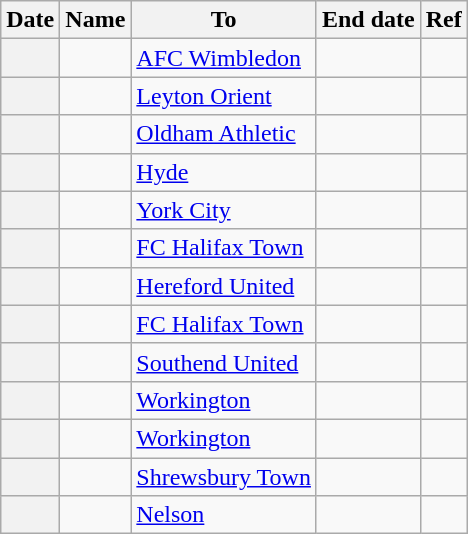<table class="wikitable sortable plainrowheaders">
<tr>
<th scope=col>Date</th>
<th scope=col>Name</th>
<th scope=col>To</th>
<th scope=col>End date</th>
<th scope=col class=unsortable>Ref</th>
</tr>
<tr>
<th scope=row></th>
<td></td>
<td><a href='#'>AFC Wimbledon</a></td>
<td></td>
<td style="text-align:center;"></td>
</tr>
<tr>
<th scope=row></th>
<td></td>
<td><a href='#'>Leyton Orient</a></td>
<td></td>
<td style="text-align:center;"></td>
</tr>
<tr>
<th scope=row></th>
<td></td>
<td><a href='#'>Oldham Athletic</a></td>
<td></td>
<td style="text-align:center;"></td>
</tr>
<tr>
<th scope=row></th>
<td></td>
<td><a href='#'>Hyde</a></td>
<td></td>
<td style="text-align:center;"></td>
</tr>
<tr>
<th scope=row></th>
<td></td>
<td><a href='#'>York City</a></td>
<td></td>
<td style="text-align:center;"></td>
</tr>
<tr>
<th scope=row></th>
<td></td>
<td><a href='#'>FC Halifax Town</a></td>
<td></td>
<td style="text-align:center;"></td>
</tr>
<tr>
<th scope=row></th>
<td></td>
<td><a href='#'>Hereford United</a></td>
<td></td>
<td style="text-align:center;"></td>
</tr>
<tr>
<th scope=row></th>
<td></td>
<td><a href='#'>FC Halifax Town</a></td>
<td></td>
<td style="text-align:center;"></td>
</tr>
<tr>
<th scope=row></th>
<td></td>
<td><a href='#'>Southend United</a></td>
<td></td>
<td style="text-align:center;"></td>
</tr>
<tr>
<th scope=row></th>
<td></td>
<td><a href='#'>Workington</a></td>
<td></td>
<td style="text-align:center;"></td>
</tr>
<tr>
<th scope=row></th>
<td></td>
<td><a href='#'>Workington</a></td>
<td></td>
<td style="text-align:center;"></td>
</tr>
<tr>
<th scope=row></th>
<td></td>
<td><a href='#'>Shrewsbury Town</a></td>
<td></td>
<td style="text-align:center;"></td>
</tr>
<tr>
<th scope=row></th>
<td></td>
<td><a href='#'>Nelson</a></td>
<td></td>
<td style="text-align:center;"></td>
</tr>
</table>
